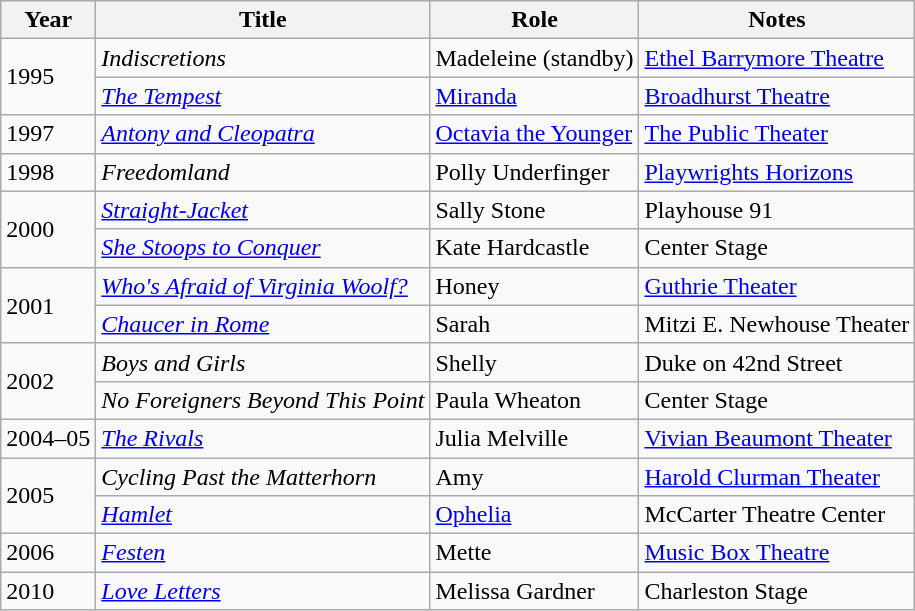<table class="wikitable sortable">
<tr>
<th>Year</th>
<th>Title</th>
<th>Role</th>
<th class="unsortable">Notes</th>
</tr>
<tr>
<td rowspan=2>1995</td>
<td><em>Indiscretions</em></td>
<td>Madeleine (standby)</td>
<td><a href='#'>Ethel Barrymore Theatre</a></td>
</tr>
<tr>
<td data-sort-value="Tempest, The"><em><a href='#'>The Tempest</a></em></td>
<td><a href='#'>Miranda</a></td>
<td><a href='#'>Broadhurst Theatre</a></td>
</tr>
<tr>
<td>1997</td>
<td><em><a href='#'>Antony and Cleopatra</a></em></td>
<td><a href='#'>Octavia the Younger</a></td>
<td><a href='#'>The Public Theater</a></td>
</tr>
<tr>
<td>1998</td>
<td><em>Freedomland</em></td>
<td>Polly Underfinger</td>
<td><a href='#'>Playwrights Horizons</a></td>
</tr>
<tr>
<td rowspan=2>2000</td>
<td><em><a href='#'>Straight-Jacket</a></em></td>
<td>Sally Stone</td>
<td>Playhouse 91</td>
</tr>
<tr>
<td><em><a href='#'>She Stoops to Conquer</a></em></td>
<td>Kate Hardcastle</td>
<td>Center Stage</td>
</tr>
<tr>
<td rowspan=2>2001</td>
<td><em><a href='#'>Who's Afraid of Virginia Woolf?</a></em></td>
<td>Honey</td>
<td><a href='#'>Guthrie Theater</a></td>
</tr>
<tr>
<td><em><a href='#'>Chaucer in Rome</a></em></td>
<td>Sarah</td>
<td>Mitzi E. Newhouse Theater</td>
</tr>
<tr>
<td rowspan="2">2002</td>
<td><em>Boys and Girls</em></td>
<td>Shelly</td>
<td>Duke on 42nd Street</td>
</tr>
<tr>
<td><em>No Foreigners Beyond This Point</em></td>
<td>Paula Wheaton</td>
<td>Center Stage</td>
</tr>
<tr>
<td>2004–05</td>
<td data-sort-value="Rivals, The"><em><a href='#'>The Rivals</a></em></td>
<td>Julia Melville</td>
<td><a href='#'>Vivian Beaumont Theater</a></td>
</tr>
<tr>
<td rowspan="2">2005</td>
<td><em>Cycling Past the Matterhorn</em></td>
<td>Amy</td>
<td><a href='#'>Harold Clurman Theater</a></td>
</tr>
<tr>
<td><em><a href='#'>Hamlet</a></em></td>
<td><a href='#'>Ophelia</a></td>
<td>McCarter Theatre Center</td>
</tr>
<tr>
<td>2006</td>
<td><em><a href='#'>Festen</a></em></td>
<td>Mette</td>
<td><a href='#'>Music Box Theatre</a></td>
</tr>
<tr>
<td>2010</td>
<td><em><a href='#'>Love Letters</a></em></td>
<td>Melissa Gardner</td>
<td>Charleston Stage</td>
</tr>
</table>
